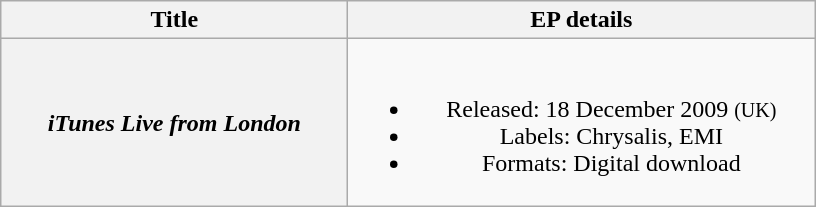<table class="wikitable plainrowheaders" style="text-align:center;" border="1">
<tr>
<th scope="col" style="width:14em;">Title</th>
<th scope="col" style="width:19em;">EP details</th>
</tr>
<tr>
<th scope="row"><em>iTunes Live from London</em></th>
<td><br><ul><li>Released: 18 December 2009 <small>(UK)</small></li><li>Labels: Chrysalis, EMI</li><li>Formats: Digital download</li></ul></td>
</tr>
</table>
